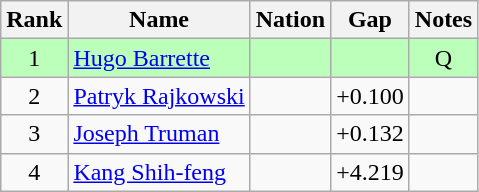<table class="wikitable sortable" style="text-align:center">
<tr>
<th>Rank</th>
<th>Name</th>
<th>Nation</th>
<th>Gap</th>
<th>Notes</th>
</tr>
<tr bgcolor=bbffbb>
<td>1</td>
<td align="left"><a href='#'>Hugo Barrette</a></td>
<td align="left"></td>
<td></td>
<td>Q</td>
</tr>
<tr>
<td>2</td>
<td align="left"><a href='#'>Patryk Rajkowski</a></td>
<td align="left"></td>
<td>+0.100</td>
<td></td>
</tr>
<tr>
<td>3</td>
<td align="left"><a href='#'>Joseph Truman</a></td>
<td align="left"></td>
<td>+0.132</td>
<td></td>
</tr>
<tr>
<td>4</td>
<td align="left"><a href='#'>Kang Shih-feng</a></td>
<td align="left"></td>
<td>+4.219</td>
<td></td>
</tr>
</table>
